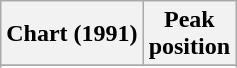<table class="wikitable plainrowheaders sortable" style="text-align:center">
<tr>
<th scope="col">Chart (1991)</th>
<th scope="col">Peak<br>position</th>
</tr>
<tr>
</tr>
<tr>
</tr>
</table>
